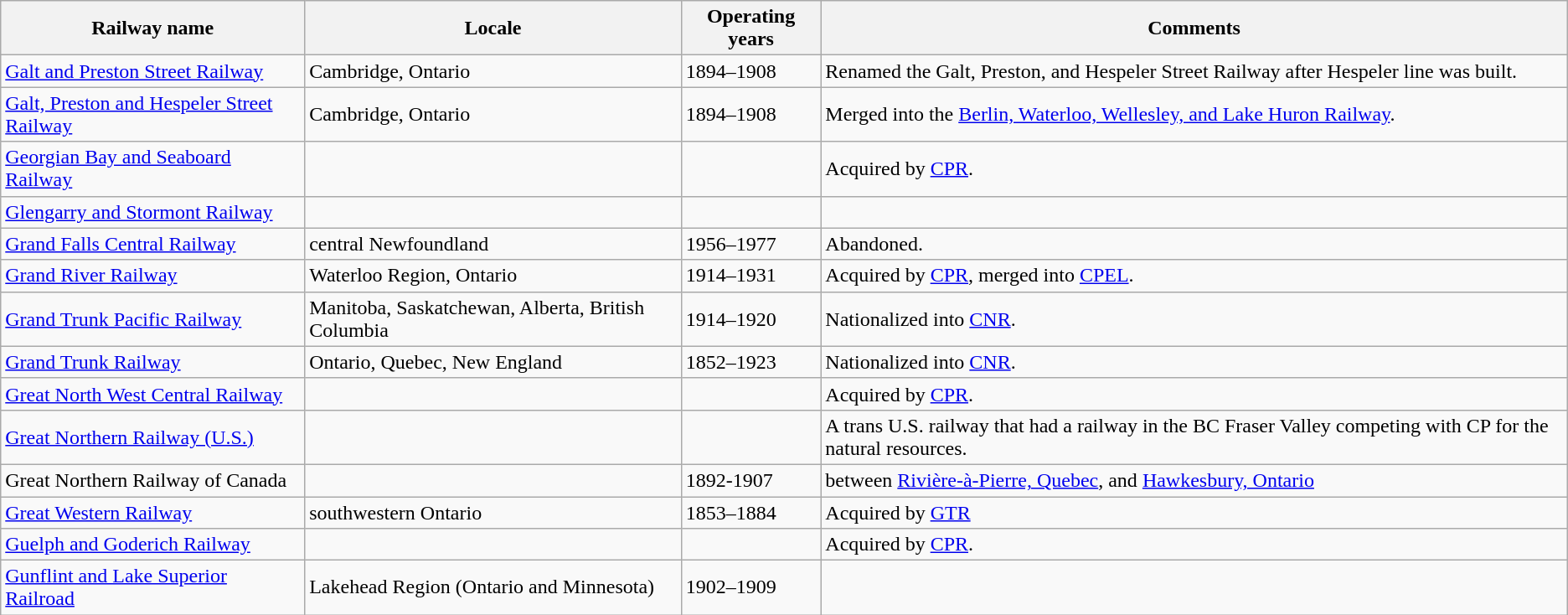<table class="wikitable">
<tr>
<th>Railway name</th>
<th>Locale</th>
<th>Operating years</th>
<th>Comments</th>
</tr>
<tr>
<td><a href='#'>Galt and Preston Street Railway</a></td>
<td>Cambridge, Ontario</td>
<td>1894–1908</td>
<td>Renamed the Galt, Preston, and Hespeler Street Railway after Hespeler line was built.</td>
</tr>
<tr>
<td><a href='#'>Galt, Preston and Hespeler Street Railway</a></td>
<td>Cambridge, Ontario</td>
<td>1894–1908</td>
<td>Merged into the <a href='#'>Berlin, Waterloo, Wellesley, and Lake Huron Railway</a>.</td>
</tr>
<tr>
<td><a href='#'>Georgian Bay and Seaboard Railway</a></td>
<td></td>
<td></td>
<td>Acquired by <a href='#'>CPR</a>.</td>
</tr>
<tr>
<td><a href='#'>Glengarry and Stormont Railway</a></td>
<td></td>
<td></td>
<td></td>
</tr>
<tr>
<td><a href='#'>Grand Falls Central Railway</a></td>
<td>central Newfoundland</td>
<td>1956–1977</td>
<td>Abandoned.</td>
</tr>
<tr>
<td><a href='#'>Grand River Railway</a></td>
<td>Waterloo Region, Ontario</td>
<td>1914–1931</td>
<td>Acquired by <a href='#'>CPR</a>, merged into <a href='#'>CPEL</a>.</td>
</tr>
<tr>
<td><a href='#'>Grand Trunk Pacific Railway</a></td>
<td>Manitoba, Saskatchewan, Alberta, British Columbia</td>
<td>1914–1920</td>
<td>Nationalized into <a href='#'>CNR</a>.</td>
</tr>
<tr>
<td><a href='#'>Grand Trunk Railway</a></td>
<td>Ontario, Quebec, New England</td>
<td>1852–1923</td>
<td>Nationalized into <a href='#'>CNR</a>.</td>
</tr>
<tr>
<td><a href='#'>Great North West Central Railway</a></td>
<td></td>
<td></td>
<td>Acquired by <a href='#'>CPR</a>.</td>
</tr>
<tr>
<td><a href='#'>Great Northern Railway (U.S.)</a></td>
<td></td>
<td></td>
<td>A trans U.S. railway that had a railway in the BC Fraser Valley competing with CP for the natural resources.</td>
</tr>
<tr>
<td>Great Northern Railway of Canada</td>
<td></td>
<td>1892-1907</td>
<td>between <a href='#'>Rivière-à-Pierre, Quebec</a>, and <a href='#'>Hawkesbury, Ontario</a></td>
</tr>
<tr>
<td><a href='#'>Great Western Railway</a></td>
<td>southwestern Ontario</td>
<td>1853–1884</td>
<td>Acquired by <a href='#'>GTR</a></td>
</tr>
<tr>
<td><a href='#'>Guelph and Goderich Railway</a></td>
<td></td>
<td></td>
<td>Acquired by <a href='#'>CPR</a>.</td>
</tr>
<tr>
<td><a href='#'>Gunflint and Lake Superior Railroad</a></td>
<td>Lakehead Region (Ontario and Minnesota)</td>
<td>1902–1909</td>
<td></td>
</tr>
</table>
